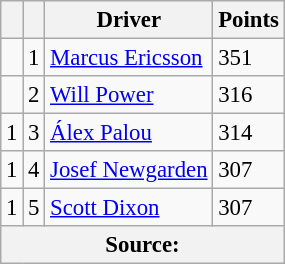<table class="wikitable" style="font-size: 95%;">
<tr>
<th scope="col"></th>
<th scope="col"></th>
<th scope="col">Driver</th>
<th scope="col">Points</th>
</tr>
<tr>
<td align="left"></td>
<td align="center">1</td>
<td> <a href='#'>Marcus Ericsson</a></td>
<td align="left">351</td>
</tr>
<tr>
<td align="left"></td>
<td align="center">2</td>
<td> <a href='#'>Will Power</a></td>
<td align="left">316</td>
</tr>
<tr>
<td align="left"> 1</td>
<td align="center">3</td>
<td> <a href='#'>Álex Palou</a></td>
<td align="left">314</td>
</tr>
<tr>
<td align="left"> 1</td>
<td align="center">4</td>
<td> <a href='#'>Josef Newgarden</a></td>
<td align="left">307</td>
</tr>
<tr>
<td align="left"> 1</td>
<td align="center">5</td>
<td> <a href='#'>Scott Dixon</a></td>
<td align="left">307</td>
</tr>
<tr>
<th colspan=4>Source:</th>
</tr>
</table>
